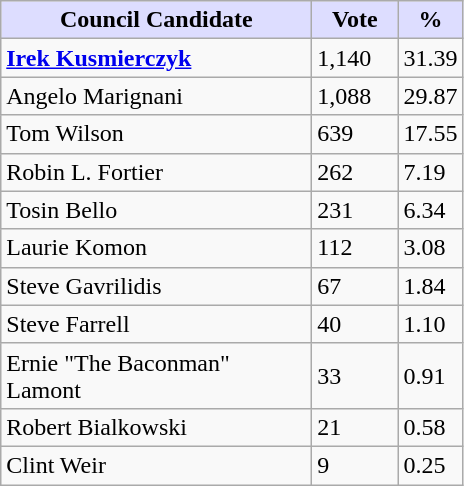<table class="wikitable sortable">
<tr>
<th style="background:#ddf; width:200px;">Council Candidate</th>
<th style="background:#ddf; width:50px;">Vote</th>
<th style="background:#ddf; width:30px;">%</th>
</tr>
<tr>
<td><strong><a href='#'>Irek Kusmierczyk</a></strong></td>
<td>1,140</td>
<td>31.39</td>
</tr>
<tr>
<td>Angelo Marignani</td>
<td>1,088</td>
<td>29.87</td>
</tr>
<tr>
<td>Tom Wilson</td>
<td>639</td>
<td>17.55</td>
</tr>
<tr>
<td>Robin L. Fortier</td>
<td>262</td>
<td>7.19</td>
</tr>
<tr>
<td>Tosin Bello</td>
<td>231</td>
<td>6.34</td>
</tr>
<tr>
<td>Laurie Komon</td>
<td>112</td>
<td>3.08</td>
</tr>
<tr>
<td>Steve Gavrilidis</td>
<td>67</td>
<td>1.84</td>
</tr>
<tr>
<td>Steve Farrell</td>
<td>40</td>
<td>1.10</td>
</tr>
<tr>
<td>Ernie "The Baconman" Lamont</td>
<td>33</td>
<td>0.91</td>
</tr>
<tr>
<td>Robert Bialkowski</td>
<td>21</td>
<td>0.58</td>
</tr>
<tr>
<td>Clint Weir</td>
<td>9</td>
<td>0.25</td>
</tr>
</table>
